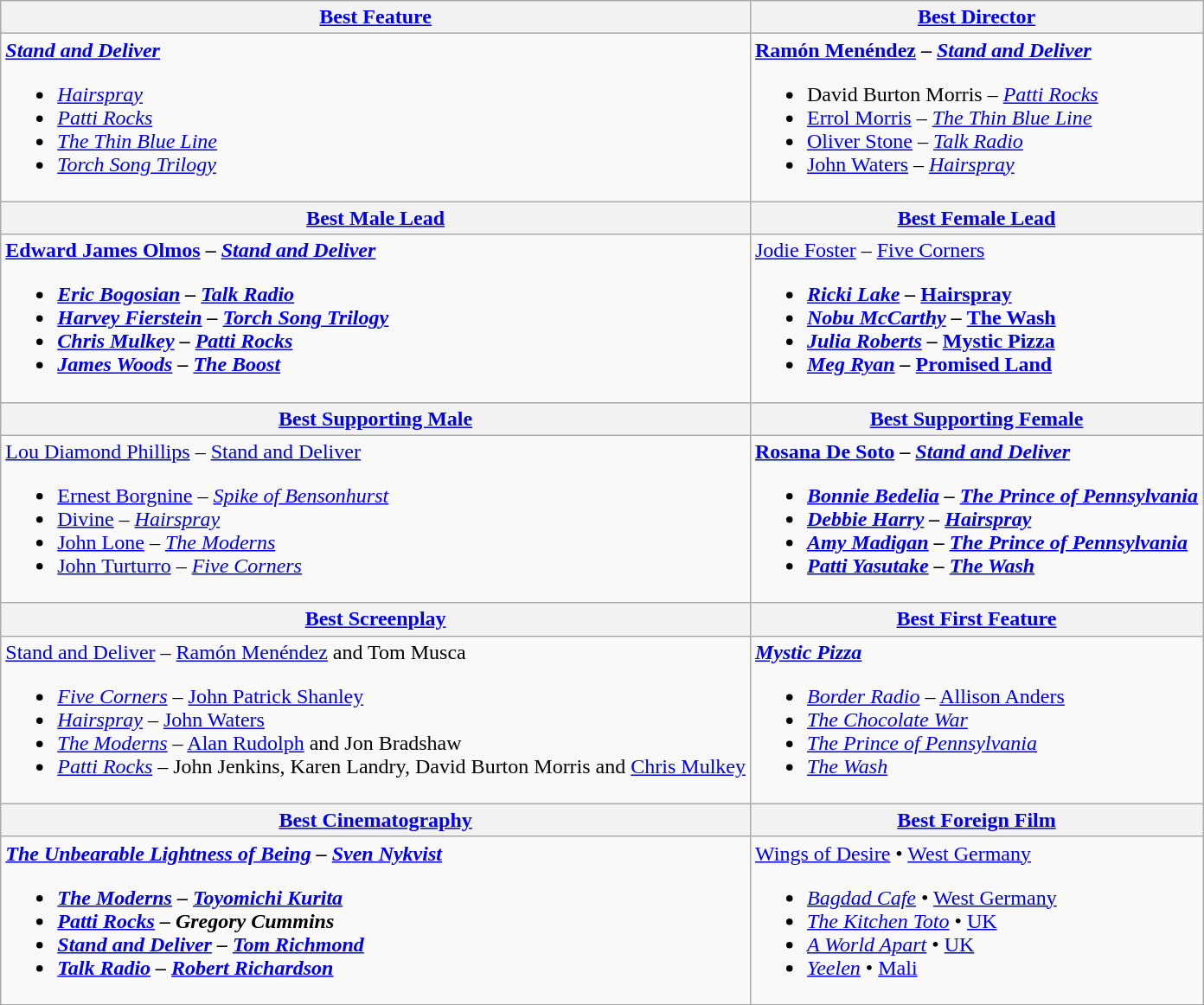<table class="wikitable">
<tr>
<th><a href='#'>Best Feature</a></th>
<th><a href='#'>Best Director</a></th>
</tr>
<tr>
<td><strong><em><a href='#'>Stand and Deliver</a></em></strong><br><ul><li><em><a href='#'>Hairspray</a></em></li><li><em><a href='#'>Patti Rocks</a></em></li><li><em><a href='#'>The Thin Blue Line</a></em></li><li><em><a href='#'>Torch Song Trilogy</a></em></li></ul></td>
<td><strong><a href='#'>Ramón Menéndez</a> – <em><a href='#'>Stand and Deliver</a></em> </strong><br><ul><li>David Burton Morris – <em><a href='#'>Patti Rocks</a></em></li><li><a href='#'>Errol Morris</a> – <em><a href='#'>The Thin Blue Line</a></em></li><li><a href='#'>Oliver Stone</a> – <em><a href='#'>Talk Radio</a></em></li><li><a href='#'>John Waters</a> – <em><a href='#'>Hairspray</a></em></li></ul></td>
</tr>
<tr>
<th><a href='#'>Best Male Lead</a></th>
<th><a href='#'>Best Female Lead</a></th>
</tr>
<tr>
<td><strong><a href='#'>Edward James Olmos</a> – <em><a href='#'>Stand and Deliver</a><strong><em><br><ul><li><a href='#'>Eric Bogosian</a> – </em><a href='#'>Talk Radio</a><em></li><li><a href='#'>Harvey Fierstein</a> – </em><a href='#'>Torch Song Trilogy</a><em></li><li><a href='#'>Chris Mulkey</a> – </em><a href='#'>Patti Rocks</a><em></li><li><a href='#'>James Woods</a> – </em><a href='#'>The Boost</a><em></li></ul></td>
<td></strong><a href='#'>Jodie Foster</a> – </em><a href='#'>Five Corners</a><em> <strong><br><ul><li><a href='#'>Ricki Lake</a> – </em><a href='#'>Hairspray</a><em></li><li><a href='#'>Nobu McCarthy</a> – </em><a href='#'>The Wash</a><em></li><li><a href='#'>Julia Roberts</a> – </em><a href='#'>Mystic Pizza</a><em></li><li><a href='#'>Meg Ryan</a> – </em><a href='#'>Promised Land</a><em></li></ul></td>
</tr>
<tr>
<th><a href='#'>Best Supporting Male</a></th>
<th><a href='#'>Best Supporting Female</a></th>
</tr>
<tr>
<td></strong><a href='#'>Lou Diamond Phillips</a> – </em><a href='#'>Stand and Deliver</a></em></strong><br><ul><li><a href='#'>Ernest Borgnine</a> – <em><a href='#'>Spike of Bensonhurst</a></em></li><li><a href='#'>Divine</a> – <em><a href='#'>Hairspray</a></em></li><li><a href='#'>John Lone</a> – <em><a href='#'>The Moderns</a></em></li><li><a href='#'>John Turturro</a> – <em><a href='#'>Five Corners</a></em></li></ul></td>
<td><strong><a href='#'>Rosana De Soto</a> – <em><a href='#'>Stand and Deliver</a><strong><em><br><ul><li><a href='#'>Bonnie Bedelia</a> – </em><a href='#'>The Prince of Pennsylvania</a><em></li><li><a href='#'>Debbie Harry</a> – </em><a href='#'>Hairspray</a><em></li><li><a href='#'>Amy Madigan</a> – </em><a href='#'>The Prince of Pennsylvania</a><em></li><li><a href='#'>Patti Yasutake</a> – </em><a href='#'>The Wash</a><em></li></ul></td>
</tr>
<tr>
<th><a href='#'>Best Screenplay</a></th>
<th><a href='#'>Best First Feature</a></th>
</tr>
<tr>
<td></em></strong><a href='#'>Stand and Deliver</a></em> – <a href='#'>Ramón Menéndez</a> and Tom Musca</strong><br><ul><li><em><a href='#'>Five Corners</a></em> – <a href='#'>John Patrick Shanley</a></li><li><em><a href='#'>Hairspray</a></em> – <a href='#'>John Waters</a></li><li><em><a href='#'>The Moderns</a></em> – <a href='#'>Alan Rudolph</a> and Jon Bradshaw</li><li><em><a href='#'>Patti Rocks</a></em> – John Jenkins, Karen Landry, David Burton Morris and <a href='#'>Chris Mulkey</a></li></ul></td>
<td><strong><em><a href='#'>Mystic Pizza</a></em></strong><br><ul><li><em><a href='#'>Border Radio</a></em> – <a href='#'>Allison Anders</a></li><li><em><a href='#'>The Chocolate War</a></em></li><li><em><a href='#'>The Prince of Pennsylvania</a></em></li><li><em><a href='#'>The Wash</a></em></li></ul></td>
</tr>
<tr>
<th><a href='#'>Best Cinematography</a></th>
<th><a href='#'>Best Foreign Film</a></th>
</tr>
<tr>
<td><strong><em><a href='#'>The Unbearable Lightness of Being</a><em> – <a href='#'>Sven Nykvist</a><strong><br><ul><li></em><a href='#'>The Moderns</a><em> – <a href='#'>Toyomichi Kurita</a></li><li></em><a href='#'>Patti Rocks</a><em> – Gregory Cummins</li><li></em><a href='#'>Stand and Deliver</a><em> – <a href='#'>Tom Richmond</a></li><li></em><a href='#'>Talk Radio</a><em> – <a href='#'>Robert Richardson</a></li></ul></td>
<td></em></strong><a href='#'>Wings of Desire</a></em> • <a href='#'>West Germany</a></strong><br><ul><li><em><a href='#'>Bagdad Cafe</a></em> • <a href='#'>West Germany</a></li><li><em><a href='#'>The Kitchen Toto</a></em> • <a href='#'>UK</a></li><li><em><a href='#'>A World Apart</a></em> • <a href='#'>UK</a></li><li><em><a href='#'>Yeelen</a></em> • <a href='#'>Mali</a></li></ul></td>
</tr>
</table>
